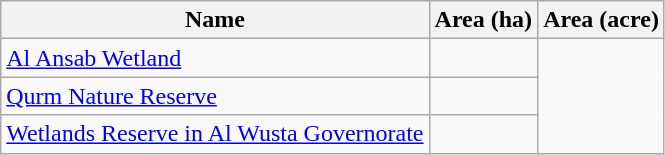<table class="wikitable sortable">
<tr>
<th scope="col" align=left>Name</th>
<th scope="col">Area (ha)</th>
<th scope="col">Area (acre)</th>
</tr>
<tr ---->
<td><a href='#'>Al Ansab Wetland</a></td>
<td></td>
</tr>
<tr ---->
<td><a href='#'>Qurm Nature Reserve</a></td>
<td></td>
</tr>
<tr ---->
<td><a href='#'>Wetlands Reserve in Al Wusta Governorate</a></td>
<td></td>
</tr>
</table>
